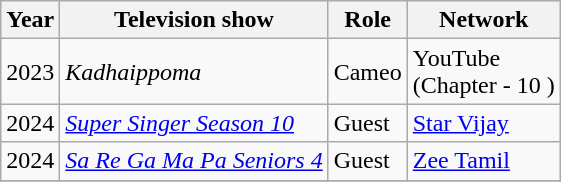<table class="wikitable">
<tr>
<th>Year</th>
<th>Television show</th>
<th>Role</th>
<th>Network</th>
</tr>
<tr>
<td>2023</td>
<td><em>Kadhaippoma</em></td>
<td>Cameo</td>
<td>YouTube<br>(Chapter - 10 )</td>
</tr>
<tr>
<td>2024</td>
<td><em><a href='#'>Super Singer Season 10</a></em></td>
<td>Guest</td>
<td><a href='#'>Star Vijay</a></td>
</tr>
<tr>
<td>2024</td>
<td><em><a href='#'>Sa Re Ga Ma Pa Seniors 4</a></em></td>
<td>Guest</td>
<td><a href='#'>Zee Tamil</a></td>
</tr>
<tr>
</tr>
</table>
